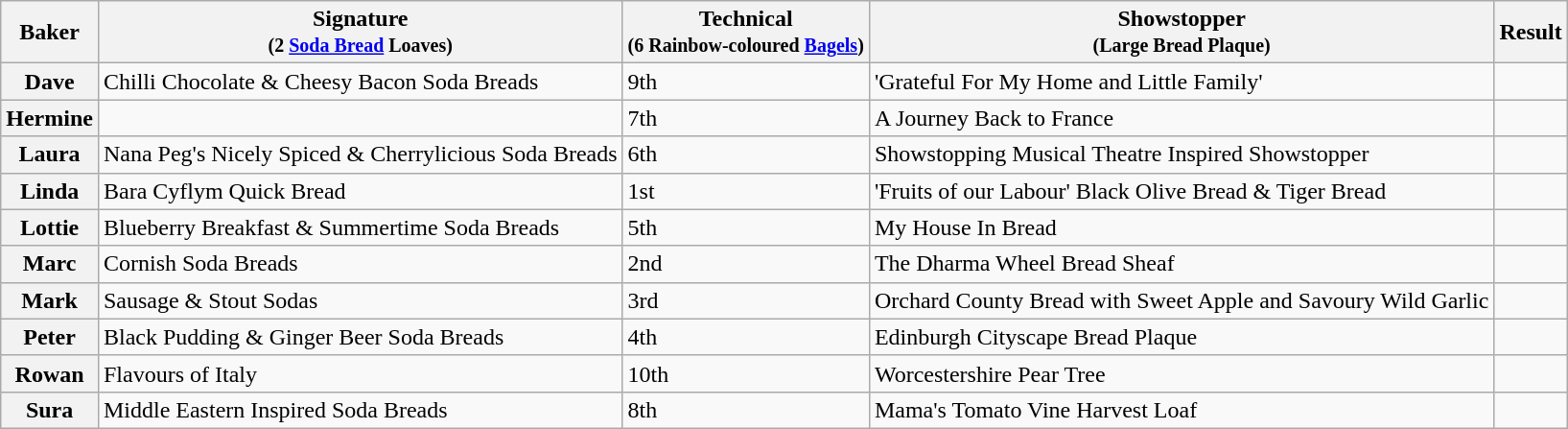<table class="wikitable sortable col3center sticky-header">
<tr>
<th scope="col">Baker</th>
<th scope="col" class="unsortable">Signature<br><small>(2 <a href='#'>Soda Bread</a> Loaves)</small></th>
<th scope="col">Technical<br><small>(6 Rainbow-coloured <a href='#'>Bagels</a>)</small></th>
<th scope="col" class="unsortable">Showstopper<br><small>(Large Bread Plaque)</small></th>
<th scope="col">Result</th>
</tr>
<tr>
<th scope="row">Dave</th>
<td>Chilli Chocolate & Cheesy Bacon Soda Breads</td>
<td>9th</td>
<td>'Grateful For My Home and Little Family'</td>
<td></td>
</tr>
<tr>
<th scope="row">Hermine</th>
<td></td>
<td>7th</td>
<td>A Journey Back to France</td>
<td></td>
</tr>
<tr>
<th scope="row">Laura</th>
<td>Nana Peg's Nicely Spiced & Cherrylicious Soda Breads</td>
<td>6th</td>
<td>Showstopping Musical Theatre Inspired Showstopper</td>
<td></td>
</tr>
<tr>
<th scope="row">Linda</th>
<td>Bara Cyflym Quick Bread</td>
<td>1st</td>
<td>'Fruits of our Labour' Black Olive Bread & Tiger Bread</td>
<td></td>
</tr>
<tr>
<th scope="row">Lottie</th>
<td>Blueberry Breakfast & Summertime Soda Breads</td>
<td>5th</td>
<td>My House In Bread</td>
<td></td>
</tr>
<tr>
<th scope="row">Marc</th>
<td>Cornish Soda Breads</td>
<td>2nd</td>
<td>The Dharma Wheel Bread Sheaf</td>
<td></td>
</tr>
<tr>
<th scope="row">Mark</th>
<td>Sausage & Stout Sodas</td>
<td>3rd</td>
<td>Orchard County Bread with Sweet Apple and Savoury Wild Garlic</td>
<td></td>
</tr>
<tr>
<th scope="row">Peter</th>
<td>Black Pudding & Ginger Beer Soda Breads</td>
<td>4th</td>
<td>Edinburgh Cityscape Bread Plaque</td>
<td></td>
</tr>
<tr>
<th scope="row">Rowan</th>
<td>Flavours of Italy</td>
<td>10th</td>
<td>Worcestershire Pear Tree</td>
<td></td>
</tr>
<tr>
<th scope="row">Sura</th>
<td>Middle Eastern Inspired Soda Breads</td>
<td>8th</td>
<td>Mama's Tomato Vine Harvest Loaf</td>
<td></td>
</tr>
</table>
